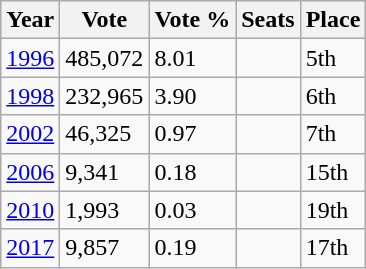<table class="wikitable">
<tr>
<th>Year</th>
<th>Vote</th>
<th>Vote %</th>
<th>Seats</th>
<th>Place</th>
</tr>
<tr>
<td><a href='#'>1996</a></td>
<td>485,072</td>
<td>8.01</td>
<td></td>
<td>5th</td>
</tr>
<tr>
<td><a href='#'>1998</a></td>
<td>232,965</td>
<td>3.90</td>
<td></td>
<td>6th</td>
</tr>
<tr>
<td><a href='#'>2002</a></td>
<td>46,325</td>
<td>0.97</td>
<td></td>
<td>7th</td>
</tr>
<tr>
<td><a href='#'>2006</a></td>
<td>9,341</td>
<td>0.18</td>
<td></td>
<td>15th</td>
</tr>
<tr>
<td><a href='#'>2010</a></td>
<td>1,993</td>
<td>0.03</td>
<td></td>
<td>19th</td>
</tr>
<tr>
<td><a href='#'>2017</a></td>
<td>9,857</td>
<td>0.19</td>
<td></td>
<td>17th</td>
</tr>
</table>
